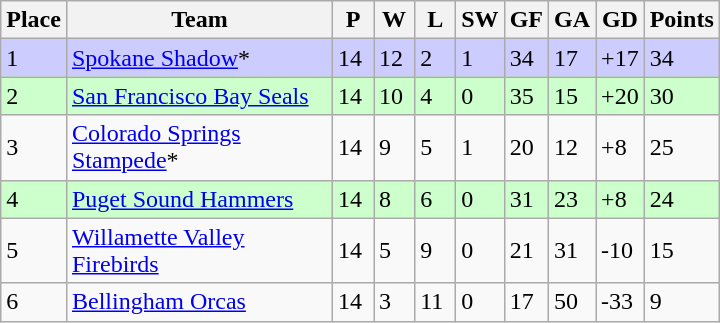<table class="wikitable">
<tr>
<th>Place</th>
<th width="170">Team</th>
<th width="20">P</th>
<th width="20">W</th>
<th width="20">L</th>
<th width="20">SW</th>
<th width="20">GF</th>
<th width="20">GA</th>
<th width="25">GD</th>
<th>Points</th>
</tr>
<tr bgcolor=#ccccff>
<td>1</td>
<td><a href='#'>Spokane Shadow</a>*</td>
<td>14</td>
<td>12</td>
<td>2</td>
<td>1</td>
<td>34</td>
<td>17</td>
<td>+17</td>
<td>34</td>
</tr>
<tr bgcolor=#ccffcc>
<td>2</td>
<td><a href='#'>San Francisco Bay Seals</a></td>
<td>14</td>
<td>10</td>
<td>4</td>
<td>0</td>
<td>35</td>
<td>15</td>
<td>+20</td>
<td>30</td>
</tr>
<tr>
<td>3</td>
<td><a href='#'>Colorado Springs Stampede</a>*</td>
<td>14</td>
<td>9</td>
<td>5</td>
<td>1</td>
<td>20</td>
<td>12</td>
<td>+8</td>
<td>25</td>
</tr>
<tr bgcolor=#ccffcc>
<td>4</td>
<td><a href='#'>Puget Sound Hammers</a></td>
<td>14</td>
<td>8</td>
<td>6</td>
<td>0</td>
<td>31</td>
<td>23</td>
<td>+8</td>
<td>24</td>
</tr>
<tr>
<td>5</td>
<td><a href='#'>Willamette Valley Firebirds</a></td>
<td>14</td>
<td>5</td>
<td>9</td>
<td>0</td>
<td>21</td>
<td>31</td>
<td>-10</td>
<td>15</td>
</tr>
<tr>
<td>6</td>
<td><a href='#'>Bellingham Orcas</a></td>
<td>14</td>
<td>3</td>
<td>11</td>
<td>0</td>
<td>17</td>
<td>50</td>
<td>-33</td>
<td>9</td>
</tr>
</table>
